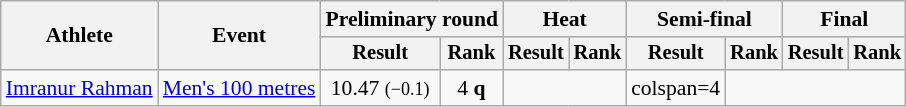<table class=wikitable style=font-size:90%>
<tr>
<th rowspan="2">Athlete</th>
<th rowspan="2">Event</th>
<th colspan="2">Preliminary round</th>
<th colspan="2">Heat</th>
<th colspan="2">Semi-final</th>
<th colspan="2">Final</th>
</tr>
<tr style=font-size:95%>
<th>Result</th>
<th>Rank</th>
<th>Result</th>
<th>Rank</th>
<th>Result</th>
<th>Rank</th>
<th>Result</th>
<th>Rank</th>
</tr>
<tr style=text-align:center>
<td style=text-align:left><a href='#'>Imranur Rahman</a></td>
<td style=text-align:left><a href='#'>Men's 100 metres</a></td>
<td>10.47 <small>(−0.1)</small></td>
<td>4 <strong>q</strong></td>
<td colspan="2"></td>
<td>colspan=4 </td>
</tr>
</table>
